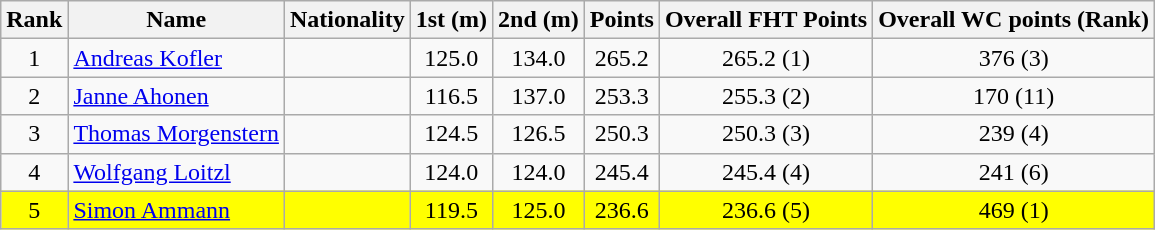<table class="wikitable">
<tr>
<th align=Center>Rank</th>
<th>Name</th>
<th>Nationality</th>
<th align=Center>1st (m)</th>
<th>2nd (m)</th>
<th>Points</th>
<th>Overall FHT Points</th>
<th>Overall WC points (Rank)</th>
</tr>
<tr>
<td align=center>1</td>
<td align=left><a href='#'>Andreas Kofler</a></td>
<td align=left></td>
<td align=center>125.0</td>
<td align=center>134.0</td>
<td align=center>265.2</td>
<td align=center>265.2 (1)</td>
<td align=center>376 (3)</td>
</tr>
<tr>
<td align=center>2</td>
<td align=left><a href='#'>Janne Ahonen</a></td>
<td align=left></td>
<td align=center>116.5</td>
<td align=center>137.0</td>
<td align=center>253.3</td>
<td align=center>255.3 (2)</td>
<td align=center>170 (11)</td>
</tr>
<tr>
<td align=center>3</td>
<td align=left><a href='#'>Thomas Morgenstern</a></td>
<td align=left></td>
<td align=center>124.5</td>
<td align=center>126.5</td>
<td align=center>250.3</td>
<td align=center>250.3 (3)</td>
<td align=center>239 (4)</td>
</tr>
<tr>
<td align=center>4</td>
<td align=left><a href='#'>Wolfgang Loitzl</a></td>
<td align=left></td>
<td align=center>124.0</td>
<td align=center>124.0</td>
<td align=center>245.4</td>
<td align=center>245.4 (4)</td>
<td align=center>241 (6)</td>
</tr>
<tr style="background:#FFFF00;">
<td align=center>5</td>
<td align=left><a href='#'>Simon Ammann</a></td>
<td align=left></td>
<td align=center>119.5</td>
<td align=center>125.0</td>
<td align=center>236.6</td>
<td align=center>236.6 (5)</td>
<td align=center>469 (1)</td>
</tr>
</table>
